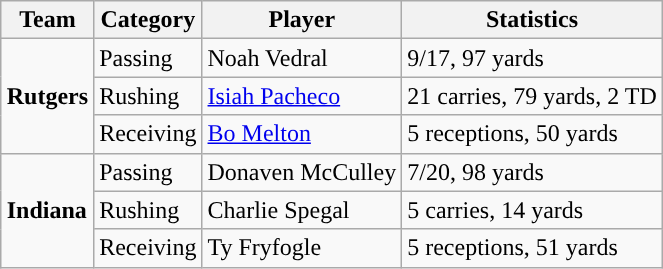<table class="wikitable" style="float: right;">
<tr>
<th>Team</th>
<th>Category</th>
<th>Player</th>
<th>Statistics</th>
</tr>
<tr>
<td rowspan=3><strong>Rutgers</strong></td>
<td>Passing</td>
<td>Noah Vedral</td>
<td>9/17, 97 yards</td>
</tr>
<tr>
<td>Rushing</td>
<td><a href='#'>Isiah Pacheco</a></td>
<td>21 carries, 79 yards, 2 TD</td>
</tr>
<tr>
<td>Receiving</td>
<td><a href='#'>Bo Melton</a></td>
<td>5 receptions, 50 yards</td>
</tr>
<tr>
<td rowspan=3><strong>Indiana</strong></td>
<td>Passing</td>
<td>Donaven McCulley</td>
<td>7/20, 98 yards</td>
</tr>
<tr>
<td>Rushing</td>
<td>Charlie Spegal</td>
<td>5 carries, 14 yards</td>
</tr>
<tr>
<td>Receiving</td>
<td>Ty Fryfogle</td>
<td>5 receptions, 51 yards</td>
</tr>
</table>
